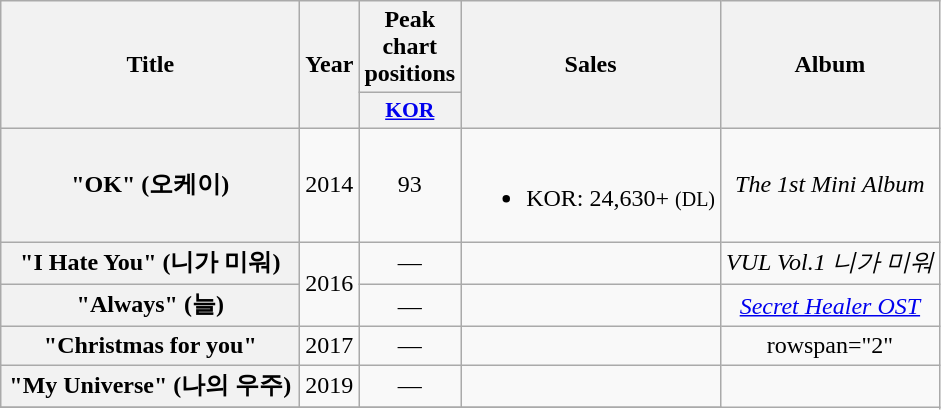<table class="wikitable plainrowheaders" style="text-align:center;" border="1">
<tr>
<th scope="col" rowspan="2" style="width:12em;">Title</th>
<th scope="col" rowspan="2">Year</th>
<th scope="col" colspan="1">Peak chart positions</th>
<th scope="col" rowspan="2">Sales</th>
<th scope="col" rowspan="2">Album</th>
</tr>
<tr>
<th scope="col" style="width:3em;font-size:90%;"><a href='#'>KOR</a><br></th>
</tr>
<tr>
<th scope="row">"OK" (오케이)</th>
<td>2014</td>
<td>93</td>
<td><br><ul><li>KOR: 24,630+ <small>(DL)</small></li></ul></td>
<td><em>The 1st Mini Album</em></td>
</tr>
<tr>
<th scope="row">"I Hate You" (니가 미워)</th>
<td rowspan="2">2016</td>
<td>—</td>
<td></td>
<td><em>VUL Vol.1 니가 미워</em></td>
</tr>
<tr>
<th scope="row">"Always" (늘)</th>
<td>—</td>
<td></td>
<td><em><a href='#'>Secret Healer OST</a></em></td>
</tr>
<tr>
<th scope="row">"Christmas for you"</th>
<td>2017</td>
<td>—</td>
<td></td>
<td>rowspan="2" </td>
</tr>
<tr>
<th scope="row">"My Universe" (나의 우주)</th>
<td>2019</td>
<td>—</td>
<td></td>
</tr>
<tr>
</tr>
</table>
